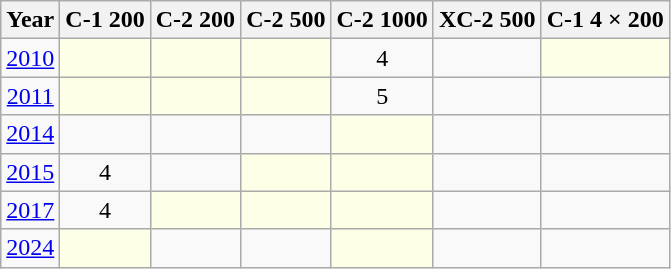<table class="wikitable" style="text-align:center;">
<tr>
<th>Year</th>
<th>C-1 200</th>
<th>C-2 200</th>
<th>C-2 500</th>
<th>C-2 1000</th>
<th>XC-2 500</th>
<th>C-1 4 × 200</th>
</tr>
<tr>
<td><a href='#'>2010</a></td>
<td style="background:#fdffe7"></td>
<td style="background:#fdffe7"></td>
<td style="background:#fdffe7"></td>
<td>4</td>
<td></td>
<td style="background:#fdffe7"></td>
</tr>
<tr>
<td><a href='#'>2011</a></td>
<td style="background:#fdffe7"></td>
<td style="background:#fdffe7"></td>
<td style="background:#fdffe7"></td>
<td>5</td>
<td></td>
<td></td>
</tr>
<tr>
<td><a href='#'>2014</a></td>
<td></td>
<td></td>
<td></td>
<td style="background:#fdffe7"></td>
<td></td>
<td></td>
</tr>
<tr>
<td><a href='#'>2015</a></td>
<td>4</td>
<td></td>
<td style="background:#fdffe7"></td>
<td style="background:#fdffe7"></td>
<td></td>
<td></td>
</tr>
<tr>
<td><a href='#'>2017</a></td>
<td>4</td>
<td style="background:#fdffe7"></td>
<td style="background:#fdffe7"></td>
<td style="background:#fdffe7"></td>
<td></td>
<td></td>
</tr>
<tr>
<td><a href='#'>2024</a></td>
<td style="background:#fdffe7"></td>
<td></td>
<td></td>
<td style="background:#fdffe7"></td>
<td></td>
<td></td>
</tr>
</table>
